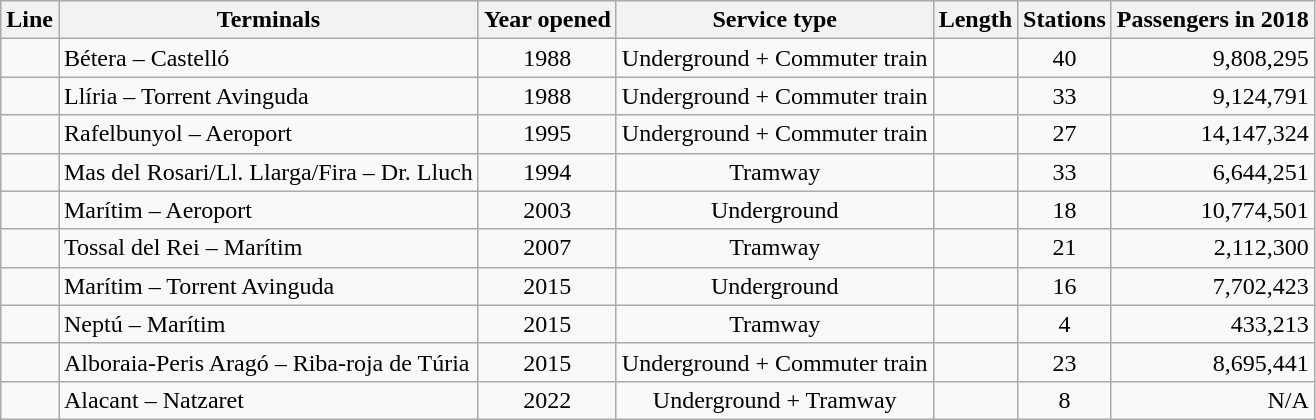<table class="wikitable" align="center">
<tr bgcolor="#EEEEEE">
<th align="center">Line</th>
<th align="center">Terminals</th>
<th align="center">Year opened</th>
<th align="center">Service type</th>
<th align="center">Length</th>
<th align="center">Stations</th>
<th align="center">Passengers in 2018</th>
</tr>
<tr>
<td></td>
<td align="left">Bétera – Castelló</td>
<td align="center">1988</td>
<td align="center">Underground + Commuter train</td>
<td align="right"></td>
<td align="center">40</td>
<td align="right">9,808,295</td>
</tr>
<tr>
<td></td>
<td align="left">Llíria – Torrent Avinguda</td>
<td align="center">1988</td>
<td align="center">Underground + Commuter train</td>
<td align="right"></td>
<td align="center">33</td>
<td align="right">9,124,791</td>
</tr>
<tr>
<td></td>
<td align="left">Rafelbunyol – Aeroport</td>
<td align="center">1995</td>
<td align="center">Underground + Commuter train</td>
<td align="right"></td>
<td align="center">27</td>
<td align="right">14,147,324</td>
</tr>
<tr>
<td></td>
<td align="left">Mas del Rosari/Ll. Llarga/Fira – Dr. Lluch</td>
<td align="center">1994</td>
<td align="center">Tramway</td>
<td align="right"></td>
<td align="center">33</td>
<td align="right">6,644,251</td>
</tr>
<tr>
<td></td>
<td align="left">Marítim – Aeroport</td>
<td align="center">2003</td>
<td align="center">Underground</td>
<td align="right"></td>
<td align="center">18</td>
<td align="right">10,774,501</td>
</tr>
<tr>
<td></td>
<td align="left">Tossal del Rei – Marítim</td>
<td align="center">2007</td>
<td align="center">Tramway</td>
<td align="right"></td>
<td align="center">21</td>
<td align="right">2,112,300</td>
</tr>
<tr>
<td></td>
<td align="left">Marítim – Torrent Avinguda</td>
<td align="center">2015</td>
<td align="center">Underground</td>
<td align="right"></td>
<td align="center">16</td>
<td align="right">7,702,423</td>
</tr>
<tr>
<td></td>
<td align="left">Neptú – Marítim</td>
<td align="center">2015</td>
<td align="center">Tramway</td>
<td align="right"></td>
<td align="center">4</td>
<td align="right">433,213</td>
</tr>
<tr>
<td></td>
<td align="left">Alboraia-Peris Aragó – Riba-roja de Túria</td>
<td align="center">2015</td>
<td align="center">Underground + Commuter train</td>
<td align="right"></td>
<td align="center">23</td>
<td align="right">8,695,441</td>
</tr>
<tr>
<td></td>
<td align="left">Alacant – Natzaret</td>
<td align="center">2022</td>
<td align="center">Underground + Tramway</td>
<td align="right"></td>
<td align="center">8</td>
<td align="right">N/A</td>
</tr>
</table>
